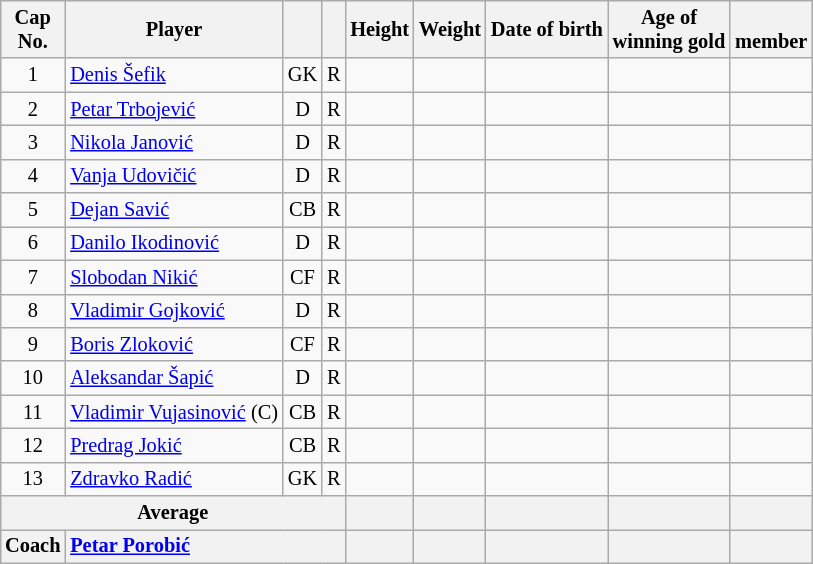<table class="wikitable sortable" style="text-align: center; font-size: 85%; margin-left: 1em;">
<tr>
<th>Cap<br>No.</th>
<th>Player</th>
<th></th>
<th></th>
<th>Height</th>
<th>Weight</th>
<th>Date of birth</th>
<th>Age of<br>winning gold</th>
<th><br>member</th>
</tr>
<tr>
<td>1</td>
<td style="text-align: left;" data-sort-value="Šefik, Denis"><a href='#'>Denis Šefik</a></td>
<td>GK</td>
<td>R</td>
<td style="text-align: left;"></td>
<td style="text-align: right;"></td>
<td style="text-align: right;"></td>
<td style="text-align: left;"></td>
<td></td>
</tr>
<tr>
<td>2</td>
<td style="text-align: left;" data-sort-value="Trbojević, Petar"><a href='#'>Petar Trbojević</a></td>
<td>D</td>
<td>R</td>
<td style="text-align: left;"></td>
<td style="text-align: right;"></td>
<td style="text-align: right;"></td>
<td style="text-align: left;"></td>
<td></td>
</tr>
<tr>
<td>3</td>
<td style="text-align: left;" data-sort-value="Janović, Nikola"><a href='#'>Nikola Janović</a></td>
<td>D</td>
<td>R</td>
<td style="text-align: left;"></td>
<td style="text-align: right;"></td>
<td style="text-align: right;"></td>
<td style="text-align: left;"></td>
<td></td>
</tr>
<tr>
<td>4</td>
<td style="text-align: left;" data-sort-value="Udovičić, Vanja"><a href='#'>Vanja Udovičić</a></td>
<td>D</td>
<td>R</td>
<td style="text-align: left;"></td>
<td style="text-align: right;"></td>
<td style="text-align: right;"></td>
<td style="text-align: left;"></td>
<td></td>
</tr>
<tr>
<td>5</td>
<td style="text-align: left;" data-sort-value="Savić, Dejan"><a href='#'>Dejan Savić</a></td>
<td>CB</td>
<td>R</td>
<td style="text-align: left;"></td>
<td style="text-align: right;"></td>
<td style="text-align: right;"></td>
<td style="text-align: left;"></td>
<td></td>
</tr>
<tr>
<td>6</td>
<td style="text-align: left;" data-sort-value="Ikodinović, Danilo"><a href='#'>Danilo Ikodinović</a></td>
<td>D</td>
<td>R</td>
<td style="text-align: left;"></td>
<td style="text-align: right;"></td>
<td style="text-align: right;"></td>
<td style="text-align: left;"></td>
<td></td>
</tr>
<tr>
<td>7</td>
<td style="text-align: left;" data-sort-value="Nikić, Slobodan"><a href='#'>Slobodan Nikić</a></td>
<td>CF</td>
<td>R</td>
<td style="text-align: left;"></td>
<td style="text-align: right;"></td>
<td style="text-align: right;"></td>
<td style="text-align: left;"></td>
<td></td>
</tr>
<tr>
<td>8</td>
<td style="text-align: left;" data-sort-value="Gojković, Vladimir"><a href='#'>Vladimir Gojković</a></td>
<td>D</td>
<td>R</td>
<td style="text-align: left;"></td>
<td style="text-align: right;"></td>
<td style="text-align: right;"></td>
<td style="text-align: left;"></td>
<td></td>
</tr>
<tr>
<td>9</td>
<td style="text-align: left;" data-sort-value="Zloković, Boris"><a href='#'>Boris Zloković</a></td>
<td>CF</td>
<td>R</td>
<td style="text-align: left;"></td>
<td style="text-align: right;"></td>
<td style="text-align: right;"></td>
<td style="text-align: left;"></td>
<td></td>
</tr>
<tr>
<td>10</td>
<td style="text-align: left;" data-sort-value="Šapić, Aleksandar"><a href='#'>Aleksandar Šapić</a></td>
<td>D</td>
<td>R</td>
<td style="text-align: left;"></td>
<td style="text-align: right;"></td>
<td style="text-align: right;"></td>
<td style="text-align: left;"></td>
<td></td>
</tr>
<tr>
<td>11</td>
<td style="text-align: left;" data-sort-value="Vujasinović, Vladimir"><a href='#'>Vladimir Vujasinović</a> (C)</td>
<td>CB</td>
<td>R</td>
<td style="text-align: left;"></td>
<td style="text-align: right;"></td>
<td style="text-align: right;"></td>
<td style="text-align: left;"></td>
<td></td>
</tr>
<tr>
<td>12</td>
<td style="text-align: left;" data-sort-value="Jokić, Predrag"><a href='#'>Predrag Jokić</a></td>
<td>CB</td>
<td>R</td>
<td style="text-align: left;"></td>
<td style="text-align: right;"></td>
<td style="text-align: right;"></td>
<td style="text-align: left;"></td>
<td></td>
</tr>
<tr>
<td>13</td>
<td style="text-align: left;" data-sort-value="Radić, Zdravko"><a href='#'>Zdravko Radić</a></td>
<td>GK</td>
<td>R</td>
<td style="text-align: left;"></td>
<td style="text-align: right;"></td>
<td style="text-align: right;"></td>
<td style="text-align: left;"></td>
<td></td>
</tr>
<tr>
<th colspan="4">Average</th>
<th style="text-align: left;"></th>
<th style="text-align: right;"></th>
<th style="text-align: right;"></th>
<th style="text-align: left;"></th>
<th></th>
</tr>
<tr>
<th>Coach</th>
<th colspan="3" style="text-align: left;"><a href='#'>Petar Porobić</a></th>
<th style="text-align: left;"></th>
<th></th>
<th style="text-align: right;"></th>
<th style="text-align: left;"></th>
<th></th>
</tr>
</table>
